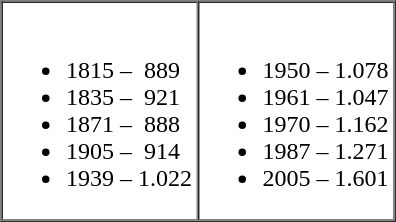<table border="1" cellpadding="2" cellspacing="0">
<tr>
<td valign="top" width="125"><br><ul><li>1815 –  889</li><li>1835 –  921</li><li>1871 –  888</li><li>1905 –  914</li><li>1939 – 1.022</li></ul></td>
<td valign="top" width="125"><br><ul><li>1950 – 1.078</li><li>1961 – 1.047</li><li>1970 – 1.162</li><li>1987 – 1.271</li><li>2005 – 1.601</li></ul></td>
</tr>
</table>
